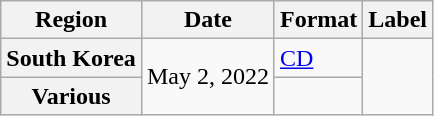<table class="wikitable plainrowheaders">
<tr>
<th scope="col">Region</th>
<th scope="col">Date</th>
<th scope="col">Format</th>
<th scope="col">Label</th>
</tr>
<tr>
<th scope="row">South Korea</th>
<td rowspan="2">May 2, 2022</td>
<td><a href='#'>CD</a></td>
<td rowspan="2"></td>
</tr>
<tr>
<th scope="row">Various </th>
<td></td>
</tr>
</table>
